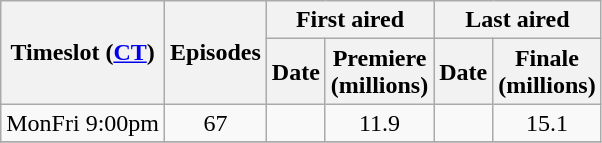<table class="wikitable" style="text-align: center">
<tr>
<th scope="col" rowspan="2">Timeslot (<a href='#'>CT</a>)</th>
<th scope="col" rowspan="2">Episodes</th>
<th scope="col" colspan="2">First aired</th>
<th scope="col" colspan="2">Last aired</th>
</tr>
<tr>
<th scope="col">Date</th>
<th scope="col">Premiere<br>(millions)</th>
<th scope="col">Date</th>
<th scope="col">Finale<br>(millions)</th>
</tr>
<tr>
<td rowspan="1">MonFri 9:00pm</td>
<td>67</td>
<td></td>
<td>11.9</td>
<td></td>
<td>15.1</td>
</tr>
<tr>
</tr>
</table>
